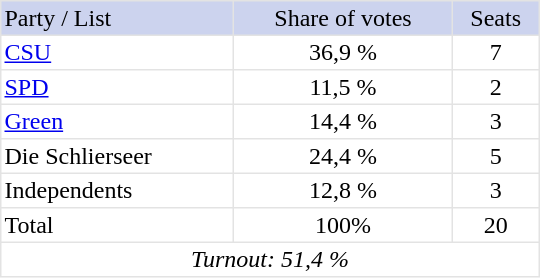<table cellpadding="2" style="width:360px; background:#e3e3e3; border-spacing:1px; white-space:nowrap; text-align:center;">
<tr bgcolor="#ccd3ee">
<td align="left">Party / List</td>
<td>Share of votes</td>
<td>Seats</td>
</tr>
<tr bgcolor="#ffffff">
<td align="left"><a href='#'>CSU</a></td>
<td>36,9 %</td>
<td>7</td>
</tr>
<tr bgcolor="#ffffff">
<td align="left"><a href='#'>SPD</a></td>
<td>11,5 %</td>
<td>2</td>
</tr>
<tr bgcolor="#ffffff">
<td align="left"><a href='#'>Green</a></td>
<td>14,4 %</td>
<td>3</td>
</tr>
<tr bgcolor="#ffffff">
<td align="left">Die Schlierseer</td>
<td>24,4 %</td>
<td>5</td>
</tr>
<tr bgcolor="#ffffff">
<td align="left">Independents</td>
<td>12,8 %</td>
<td>3</td>
</tr>
<tr bgcolor="#ffffff">
<td align="left">Total</td>
<td>100%</td>
<td>20</td>
</tr>
<tr bgcolor="#ffffff">
<td colspan=3><em>Turnout: 51,4 %</em></td>
</tr>
</table>
